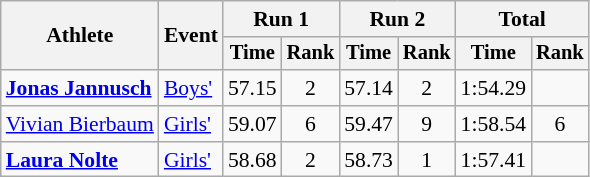<table class="wikitable" style="font-size:90%">
<tr>
<th rowspan="2">Athlete</th>
<th rowspan="2">Event</th>
<th colspan="2">Run 1</th>
<th colspan="2">Run 2</th>
<th colspan="2">Total</th>
</tr>
<tr style="font-size:95%">
<th>Time</th>
<th>Rank</th>
<th>Time</th>
<th>Rank</th>
<th>Time</th>
<th>Rank</th>
</tr>
<tr align=center>
<td align=left><strong><a href='#'>Jonas Jannusch</a></strong></td>
<td align=left><a href='#'>Boys'</a></td>
<td>57.15</td>
<td>2</td>
<td>57.14</td>
<td>2</td>
<td>1:54.29</td>
<td></td>
</tr>
<tr align=center>
<td align=left><a href='#'>Vivian Bierbaum</a></td>
<td align=left><a href='#'>Girls'</a></td>
<td>59.07</td>
<td>6</td>
<td>59.47</td>
<td>9</td>
<td>1:58.54</td>
<td>6</td>
</tr>
<tr align=center>
<td align=left><strong><a href='#'>Laura Nolte</a></strong></td>
<td align=left><a href='#'>Girls'</a></td>
<td>58.68</td>
<td>2</td>
<td>58.73</td>
<td>1</td>
<td>1:57.41</td>
<td></td>
</tr>
</table>
